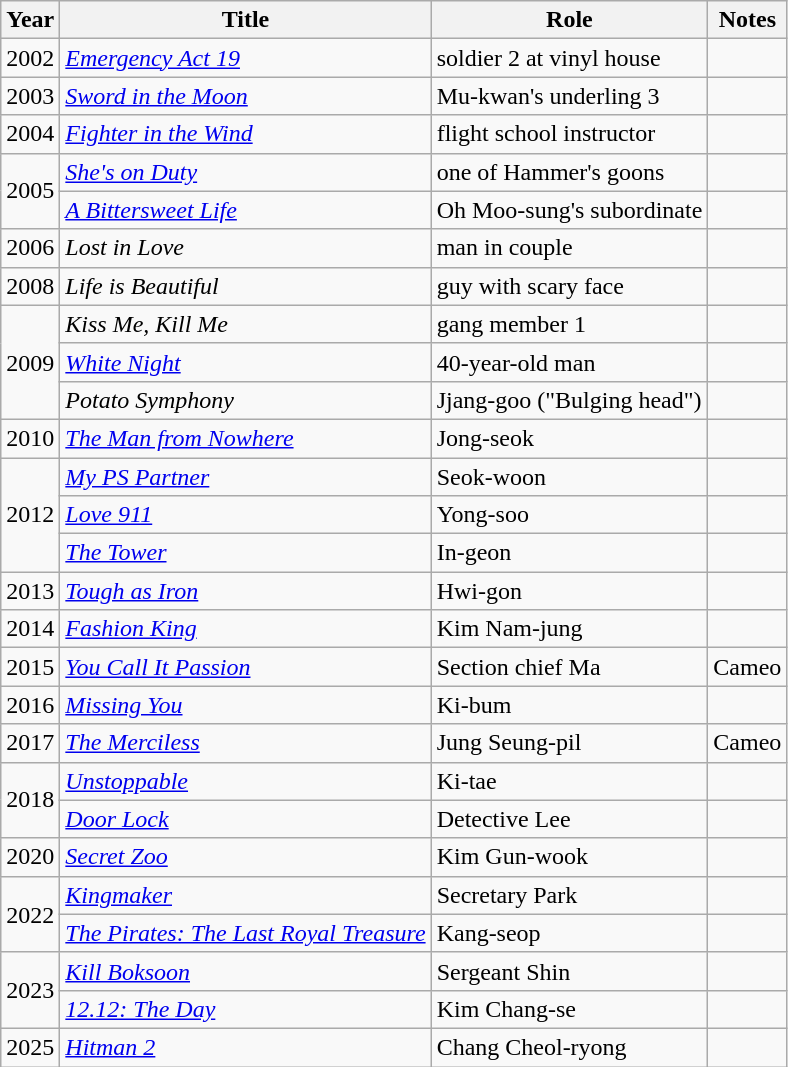<table class="wikitable sortable">
<tr>
<th>Year</th>
<th>Title</th>
<th>Role</th>
<th>Notes</th>
</tr>
<tr>
<td>2002</td>
<td><em><a href='#'>Emergency Act 19</a></em></td>
<td>soldier 2 at vinyl house</td>
<td></td>
</tr>
<tr>
<td>2003</td>
<td><em><a href='#'>Sword in the Moon</a></em></td>
<td>Mu-kwan's underling 3</td>
<td></td>
</tr>
<tr>
<td>2004</td>
<td><em><a href='#'>Fighter in the Wind</a></em></td>
<td>flight school instructor</td>
<td></td>
</tr>
<tr>
<td rowspan=2>2005</td>
<td><em><a href='#'>She's on Duty</a></em></td>
<td>one of Hammer's goons</td>
<td></td>
</tr>
<tr>
<td><em><a href='#'>A Bittersweet Life</a></em></td>
<td>Oh Moo-sung's subordinate</td>
<td></td>
</tr>
<tr>
<td>2006</td>
<td><em>Lost in Love</em></td>
<td>man in couple</td>
<td></td>
</tr>
<tr>
<td>2008</td>
<td><em>Life is Beautiful</em></td>
<td>guy with scary face</td>
<td></td>
</tr>
<tr>
<td rowspan=3>2009</td>
<td><em>Kiss Me, Kill Me</em></td>
<td>gang member 1</td>
<td></td>
</tr>
<tr>
<td><em><a href='#'>White Night</a></em></td>
<td>40-year-old man</td>
<td></td>
</tr>
<tr>
<td><em>Potato Symphony</em></td>
<td>Jjang-goo ("Bulging head")</td>
<td></td>
</tr>
<tr>
<td>2010</td>
<td><em><a href='#'>The Man from Nowhere</a></em></td>
<td>Jong-seok</td>
<td></td>
</tr>
<tr>
<td rowspan=3>2012</td>
<td><em><a href='#'>My PS Partner</a></em></td>
<td>Seok-woon</td>
<td></td>
</tr>
<tr>
<td><em><a href='#'>Love 911</a></em></td>
<td>Yong-soo</td>
<td></td>
</tr>
<tr>
<td><em><a href='#'>The Tower</a></em></td>
<td>In-geon</td>
<td></td>
</tr>
<tr>
<td>2013</td>
<td><em><a href='#'>Tough as Iron</a></em></td>
<td>Hwi-gon</td>
<td></td>
</tr>
<tr>
<td>2014</td>
<td><em><a href='#'>Fashion King</a></em></td>
<td>Kim Nam-jung</td>
<td></td>
</tr>
<tr>
<td>2015</td>
<td><em><a href='#'>You Call It Passion</a></em></td>
<td>Section chief Ma</td>
<td>Cameo</td>
</tr>
<tr>
<td>2016</td>
<td><em><a href='#'>Missing You</a></em></td>
<td>Ki-bum</td>
<td></td>
</tr>
<tr>
<td>2017</td>
<td><em><a href='#'>The Merciless</a></em></td>
<td>Jung Seung-pil</td>
<td>Cameo</td>
</tr>
<tr>
<td rowspan=2>2018</td>
<td><em><a href='#'>Unstoppable</a></em></td>
<td>Ki-tae</td>
<td></td>
</tr>
<tr>
<td><em><a href='#'>Door Lock</a></em></td>
<td>Detective Lee</td>
<td></td>
</tr>
<tr>
<td>2020</td>
<td><em><a href='#'>Secret Zoo</a></em></td>
<td>Kim Gun-wook</td>
<td></td>
</tr>
<tr>
<td rowspan=2>2022</td>
<td><em><a href='#'>Kingmaker</a></em></td>
<td>Secretary Park</td>
<td></td>
</tr>
<tr>
<td><em><a href='#'>The Pirates: The Last Royal Treasure</a></em></td>
<td>Kang-seop</td>
<td></td>
</tr>
<tr>
<td rowspan="2">2023</td>
<td><em><a href='#'>Kill Boksoon</a></em></td>
<td>Sergeant Shin</td>
<td></td>
</tr>
<tr>
<td><em><a href='#'>12.12: The Day</a></em></td>
<td>Kim Chang-se</td>
<td></td>
</tr>
<tr>
<td>2025</td>
<td><em><a href='#'>Hitman 2</a></em></td>
<td>Chang Cheol-ryong</td>
<td style="text-align:center"></td>
</tr>
</table>
